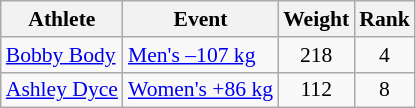<table class=wikitable style=font-size:90%;text-align:center>
<tr>
<th>Athlete</th>
<th>Event</th>
<th>Weight</th>
<th>Rank</th>
</tr>
<tr>
<td align=left><a href='#'>Bobby Body</a></td>
<td align=left><a href='#'>Men's –107 kg</a></td>
<td>218</td>
<td>4</td>
</tr>
<tr>
<td align=left><a href='#'>Ashley Dyce</a></td>
<td align=left><a href='#'>Women's +86 kg</a></td>
<td>112</td>
<td>8</td>
</tr>
</table>
